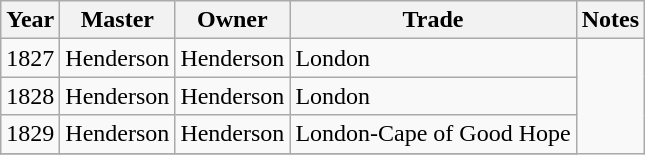<table class="sortable wikitable">
<tr>
<th>Year</th>
<th>Master</th>
<th>Owner</th>
<th>Trade</th>
<th>Notes</th>
</tr>
<tr>
<td>1827</td>
<td>Henderson</td>
<td>Henderson</td>
<td>London</td>
</tr>
<tr>
<td>1828</td>
<td>Henderson</td>
<td>Henderson</td>
<td>London</td>
</tr>
<tr>
<td>1829</td>
<td>Henderson</td>
<td>Henderson</td>
<td>London-Cape of Good Hope</td>
</tr>
<tr>
</tr>
</table>
